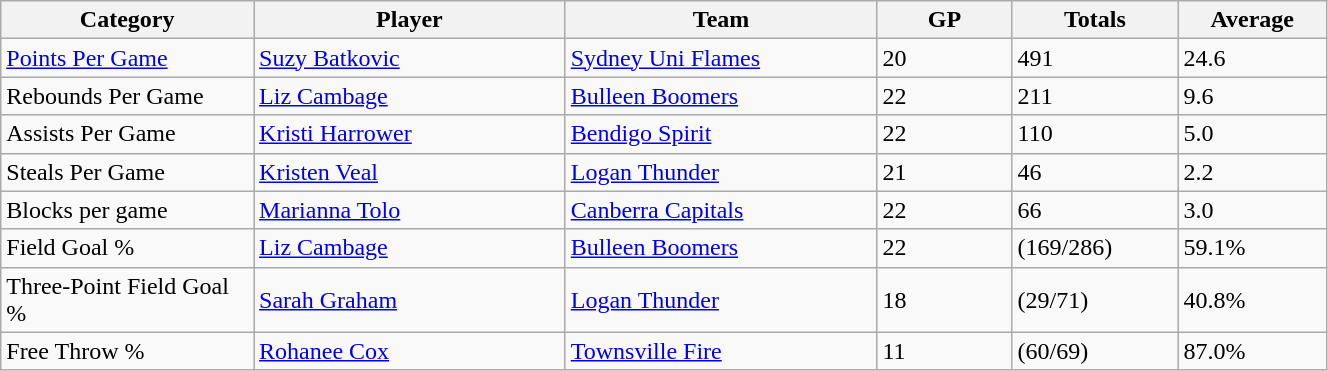<table class="wikitable" style="width: 70%">
<tr>
<th width=100>Category</th>
<th width=125>Player</th>
<th width=125>Team</th>
<th width=50>GP</th>
<th width=50>Totals</th>
<th width=50>Average</th>
</tr>
<tr>
<td><a href='#'>Points Per Game</a></td>
<td><a href='#'>Suzy Batkovic</a></td>
<td><a href='#'>Sydney Uni Flames</a></td>
<td>20</td>
<td>491</td>
<td>24.6</td>
</tr>
<tr>
<td>Rebounds Per Game</td>
<td><a href='#'>Liz Cambage</a></td>
<td><a href='#'>Bulleen Boomers</a></td>
<td>22</td>
<td>211</td>
<td>9.6</td>
</tr>
<tr>
<td>Assists Per Game</td>
<td><a href='#'>Kristi Harrower</a></td>
<td><a href='#'>Bendigo Spirit</a></td>
<td>22</td>
<td>110</td>
<td>5.0</td>
</tr>
<tr>
<td>Steals Per Game</td>
<td><a href='#'>Kristen Veal</a></td>
<td><a href='#'>Logan Thunder</a></td>
<td>21</td>
<td>46</td>
<td>2.2</td>
</tr>
<tr>
<td>Blocks per game</td>
<td><a href='#'>Marianna Tolo</a></td>
<td><a href='#'>Canberra Capitals</a></td>
<td>22</td>
<td>66</td>
<td>3.0</td>
</tr>
<tr>
<td>Field Goal %</td>
<td><a href='#'>Liz Cambage</a></td>
<td><a href='#'>Bulleen Boomers</a></td>
<td>22</td>
<td>(169/286)</td>
<td>59.1%</td>
</tr>
<tr>
<td>Three-Point Field Goal %</td>
<td><a href='#'>Sarah Graham</a></td>
<td><a href='#'>Logan Thunder</a></td>
<td>18</td>
<td>(29/71)</td>
<td>40.8%</td>
</tr>
<tr>
<td>Free Throw %</td>
<td><a href='#'>Rohanee Cox</a></td>
<td><a href='#'>Townsville Fire</a></td>
<td>11</td>
<td>(60/69)</td>
<td>87.0%</td>
</tr>
</table>
